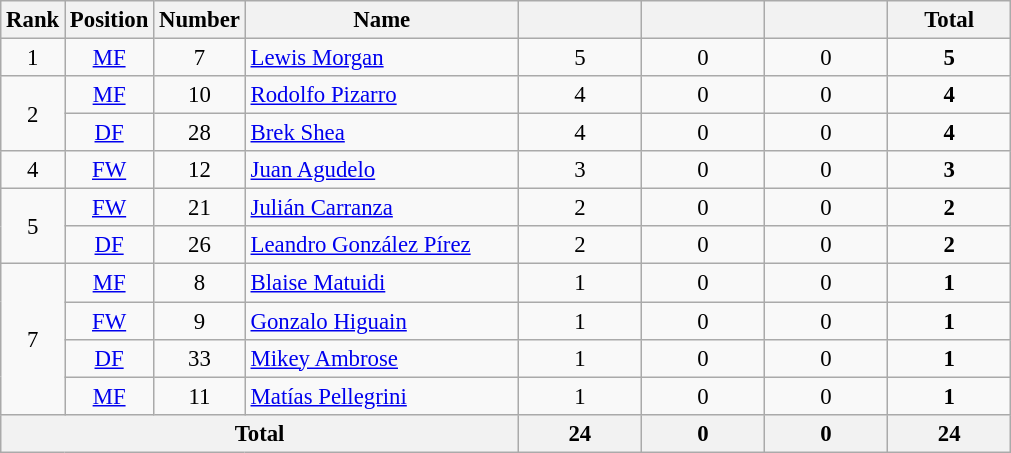<table class="wikitable" style="font-size: 95%; text-align: center;">
<tr>
<th width=30>Rank</th>
<th width=30>Position</th>
<th width=30>Number</th>
<th width=175>Name</th>
<th width=75></th>
<th width=75></th>
<th width=75></th>
<th width=75>Total</th>
</tr>
<tr>
<td rowspan="1">1</td>
<td><a href='#'>MF</a></td>
<td>7</td>
<td align="left"> <a href='#'>Lewis Morgan</a></td>
<td>5</td>
<td>0</td>
<td>0</td>
<td><strong>5</strong></td>
</tr>
<tr>
<td rowspan="2">2</td>
<td><a href='#'>MF</a></td>
<td>10</td>
<td align="left"> <a href='#'>Rodolfo Pizarro</a></td>
<td>4</td>
<td>0</td>
<td>0</td>
<td><strong>4</strong></td>
</tr>
<tr>
<td><a href='#'>DF</a></td>
<td>28</td>
<td align="left"> <a href='#'>Brek Shea</a></td>
<td>4</td>
<td>0</td>
<td>0</td>
<td><strong>4</strong></td>
</tr>
<tr>
<td rowspan="1">4</td>
<td><a href='#'>FW</a></td>
<td>12</td>
<td align="left"> <a href='#'>Juan Agudelo</a></td>
<td>3</td>
<td>0</td>
<td>0</td>
<td><strong>3</strong></td>
</tr>
<tr>
<td rowspan="2">5</td>
<td><a href='#'>FW</a></td>
<td>21</td>
<td align="left"> <a href='#'>Julián Carranza</a></td>
<td>2</td>
<td>0</td>
<td>0</td>
<td><strong>2</strong></td>
</tr>
<tr>
<td><a href='#'>DF</a></td>
<td>26</td>
<td align="left"> <a href='#'>Leandro González Pírez</a></td>
<td>2</td>
<td>0</td>
<td>0</td>
<td><strong>2</strong></td>
</tr>
<tr>
<td rowspan="4">7</td>
<td><a href='#'>MF</a></td>
<td>8</td>
<td align="left"> <a href='#'>Blaise Matuidi</a></td>
<td>1</td>
<td>0</td>
<td>0</td>
<td><strong>1</strong></td>
</tr>
<tr>
<td><a href='#'>FW</a></td>
<td>9</td>
<td align="left"> <a href='#'>Gonzalo Higuain</a></td>
<td>1</td>
<td>0</td>
<td>0</td>
<td><strong>1</strong></td>
</tr>
<tr>
<td><a href='#'>DF</a></td>
<td>33</td>
<td align="left"> <a href='#'>Mikey Ambrose</a></td>
<td>1</td>
<td>0</td>
<td>0</td>
<td><strong>1</strong></td>
</tr>
<tr>
<td><a href='#'>MF</a></td>
<td>11</td>
<td align="left"> <a href='#'>Matías Pellegrini</a></td>
<td>1</td>
<td>0</td>
<td>0</td>
<td><strong>1</strong></td>
</tr>
<tr>
<th colspan="4">Total</th>
<th>24</th>
<th>0</th>
<th>0</th>
<th>24</th>
</tr>
</table>
